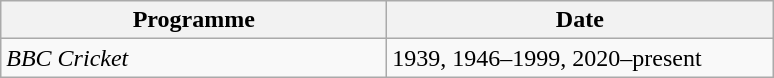<table class="wikitable">
<tr>
<th width=250>Programme</th>
<th width=250>Date</th>
</tr>
<tr>
<td><em>BBC Cricket</em></td>
<td>1939, 1946–1999, 2020–present</td>
</tr>
</table>
